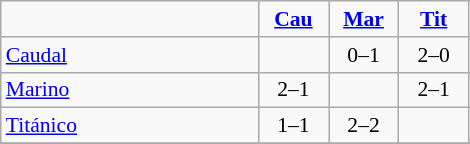<table style="font-size: 90%; text-align: center" class="wikitable">
<tr>
<td width=165></td>
<td align="center" width=40><strong><a href='#'>Cau</a></strong></td>
<td width=40><strong><a href='#'>Mar</a></strong></td>
<td width=40><strong><a href='#'>Tit</a></strong></td>
</tr>
<tr>
<td align=left><a href='#'>Caudal</a></td>
<td></td>
<td> 0–1</td>
<td> 2–0</td>
</tr>
<tr>
<td align=left><a href='#'>Marino</a></td>
<td> 2–1</td>
<td></td>
<td> 2–1</td>
</tr>
<tr>
<td align=left><a href='#'>Titánico</a></td>
<td> 1–1</td>
<td> 2–2</td>
<td></td>
</tr>
<tr>
</tr>
</table>
